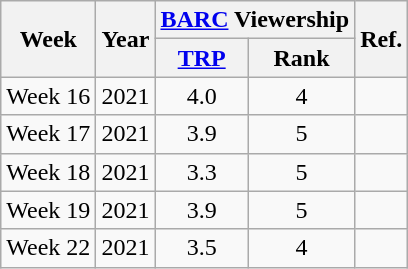<table class="wikitable" style="text-align:center">
<tr>
<th rowspan="2">Week</th>
<th rowspan="2">Year</th>
<th colspan="2"><a href='#'>BARC</a> Viewership</th>
<th rowspan="2">Ref.</th>
</tr>
<tr>
<th><a href='#'>TRP</a></th>
<th>Rank</th>
</tr>
<tr>
<td>Week 16</td>
<td>2021</td>
<td>4.0</td>
<td>4</td>
<td></td>
</tr>
<tr>
<td>Week 17</td>
<td>2021</td>
<td>3.9</td>
<td>5</td>
<td></td>
</tr>
<tr>
<td>Week 18</td>
<td>2021</td>
<td>3.3</td>
<td>5</td>
<td></td>
</tr>
<tr>
<td>Week 19</td>
<td>2021</td>
<td>3.9</td>
<td>5</td>
<td></td>
</tr>
<tr>
<td>Week 22</td>
<td>2021</td>
<td>3.5</td>
<td>4</td>
<td></td>
</tr>
</table>
